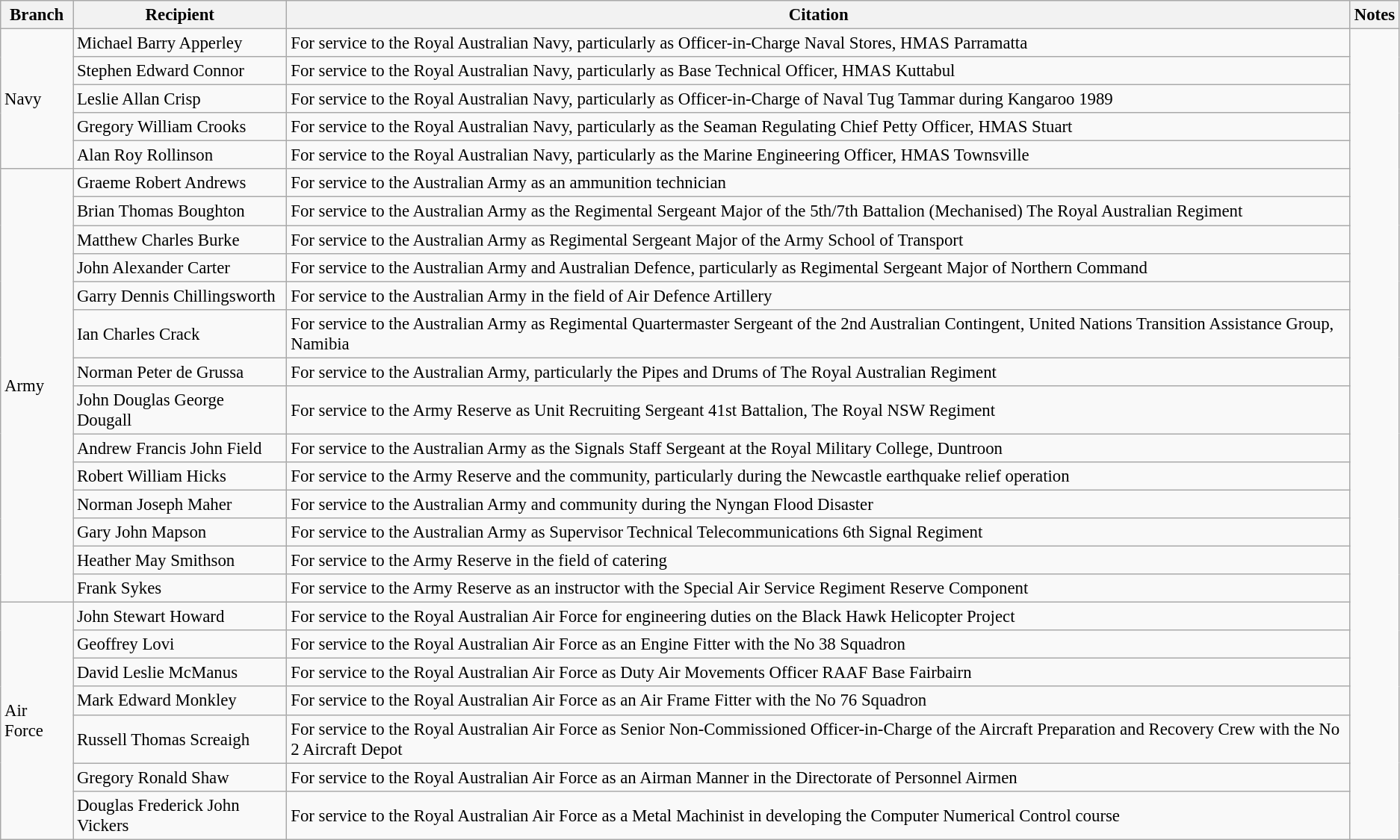<table class="wikitable" style="font-size:95%;">
<tr>
<th>Branch</th>
<th>Recipient</th>
<th>Citation</th>
<th>Notes</th>
</tr>
<tr>
<td rowspan=5>Navy</td>
<td> Michael Barry Apperley</td>
<td>For service to the Royal Australian Navy, particularly as Officer-in-Charge Naval Stores, HMAS Parramatta</td>
<td rowspan=26></td>
</tr>
<tr>
<td> Stephen Edward Connor</td>
<td>For service to the Royal Australian Navy, particularly as Base Technical Officer, HMAS Kuttabul</td>
</tr>
<tr>
<td> Leslie Allan Crisp</td>
<td>For service to the Royal Australian Navy, particularly as Officer-in-Charge of Naval Tug Tammar during Kangaroo 1989</td>
</tr>
<tr>
<td> Gregory William Crooks</td>
<td>For service to the Royal Australian Navy, particularly as the Seaman Regulating Chief Petty Officer, HMAS Stuart</td>
</tr>
<tr>
<td> Alan Roy Rollinson</td>
<td>For service to the Royal Australian Navy, particularly as the Marine Engineering Officer, HMAS Townsville</td>
</tr>
<tr>
<td rowspan=14>Army</td>
<td> Graeme Robert Andrews</td>
<td>For service to the Australian Army as an ammunition technician</td>
</tr>
<tr>
<td> Brian Thomas Boughton</td>
<td>For service to the Australian Army as the Regimental Sergeant Major of the 5th/7th Battalion (Mechanised) The Royal Australian Regiment</td>
</tr>
<tr>
<td> Matthew Charles Burke</td>
<td>For service to the Australian Army as Regimental Sergeant Major of the Army School of Transport</td>
</tr>
<tr>
<td> John Alexander Carter</td>
<td>For service to the Australian Army and Australian Defence, particularly as Regimental Sergeant Major of Northern Command</td>
</tr>
<tr>
<td> Garry Dennis Chillingsworth</td>
<td>For service to the Australian Army in the field of Air Defence Artillery</td>
</tr>
<tr>
<td> Ian Charles Crack</td>
<td>For service to the Australian Army as Regimental Quartermaster Sergeant of the 2nd Australian Contingent, United Nations Transition Assistance Group, Namibia</td>
</tr>
<tr>
<td> Norman Peter de Grussa</td>
<td>For service to the Australian Army, particularly the Pipes and Drums of The Royal Australian Regiment</td>
</tr>
<tr>
<td> John Douglas George Dougall</td>
<td>For service to the Army Reserve as Unit Recruiting Sergeant 41st Battalion, The Royal NSW Regiment</td>
</tr>
<tr>
<td> Andrew Francis John Field</td>
<td>For service to the Australian Army as the Signals Staff Sergeant at the Royal Military College, Duntroon</td>
</tr>
<tr>
<td> Robert William Hicks</td>
<td>For service to the Army Reserve and the community, particularly during the Newcastle earthquake relief operation</td>
</tr>
<tr>
<td> Norman Joseph Maher</td>
<td>For service to the Australian Army and community during the Nyngan Flood Disaster</td>
</tr>
<tr>
<td> Gary John Mapson</td>
<td>For service to the Australian Army as Supervisor Technical Telecommunications 6th Signal Regiment</td>
</tr>
<tr>
<td> Heather May Smithson</td>
<td>For service to the Army Reserve in the field of catering</td>
</tr>
<tr>
<td> Frank Sykes</td>
<td>For service to the Army Reserve as an instructor with the Special Air Service Regiment Reserve Component</td>
</tr>
<tr>
<td rowspan=7>Air Force</td>
<td> John Stewart Howard</td>
<td>For service to the Royal Australian Air Force for engineering duties on the Black Hawk Helicopter Project</td>
</tr>
<tr>
<td> Geoffrey Lovi</td>
<td>For service to the Royal Australian Air Force as an Engine Fitter with the No 38 Squadron</td>
</tr>
<tr>
<td> David Leslie McManus</td>
<td>For service to the Royal Australian Air Force as Duty Air Movements Officer RAAF Base Fairbairn</td>
</tr>
<tr>
<td> Mark Edward Monkley</td>
<td>For service to the Royal Australian Air Force as an Air Frame Fitter with the No 76 Squadron</td>
</tr>
<tr>
<td> Russell Thomas Screaigh</td>
<td>For service to the Royal Australian Air Force as Senior Non-Commissioned Officer-in-Charge of the Aircraft Preparation and Recovery Crew with the No 2 Aircraft Depot</td>
</tr>
<tr>
<td> Gregory Ronald Shaw</td>
<td>For service to the Royal Australian Air Force as an Airman Manner in the Directorate of Personnel Airmen</td>
</tr>
<tr>
<td> Douglas Frederick John Vickers</td>
<td>For service to the Royal Australian Air Force as a Metal Machinist in developing the Computer Numerical Control course</td>
</tr>
</table>
